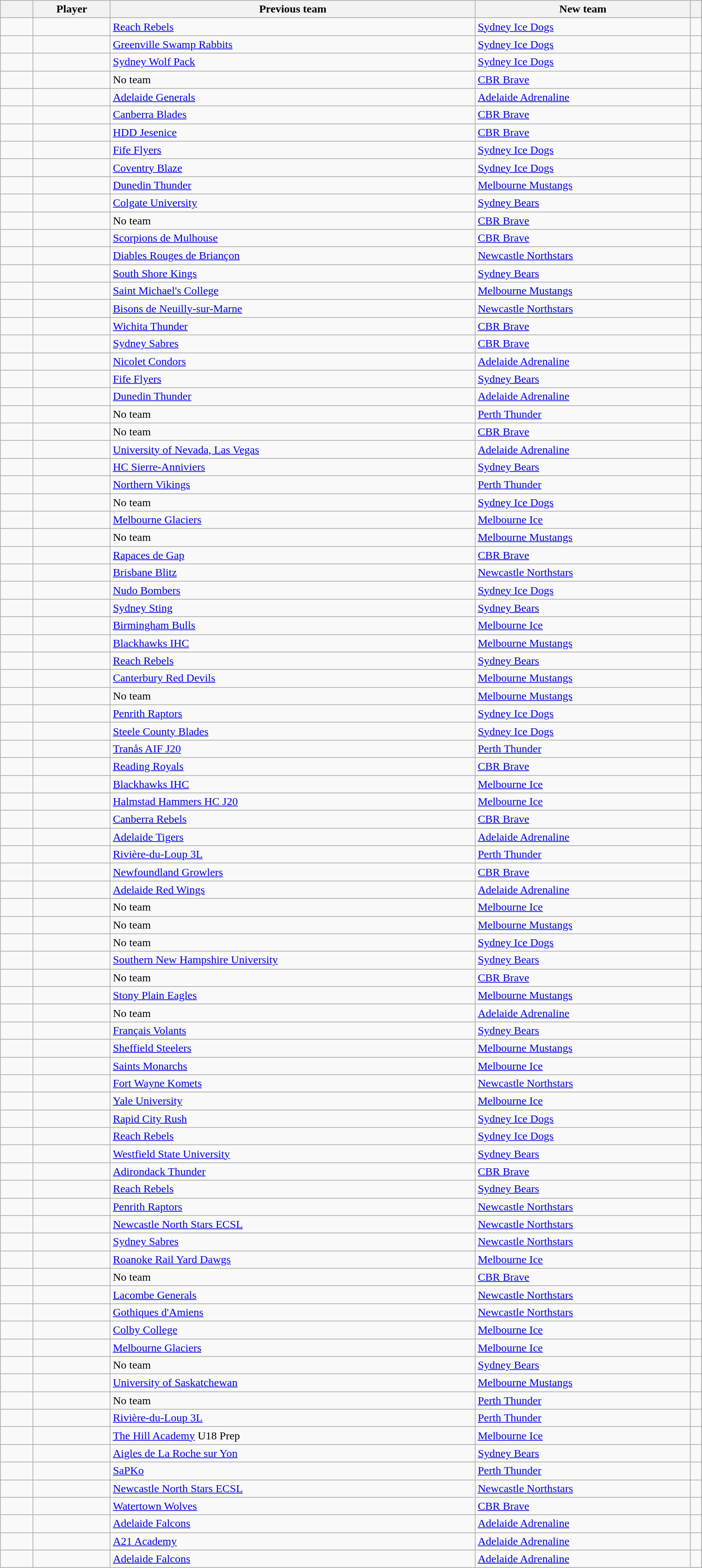<table class="sortable wikitable" width=80% font-size=90%>
<tr>
<th width=40></th>
<th>Player</th>
<th>Previous team</th>
<th>New team</th>
<th class="unsortable"></th>
</tr>
<tr>
<td align="center"></td>
<td></td>
<td><a href='#'>Reach Rebels</a></td>
<td><a href='#'>Sydney Ice Dogs</a></td>
<td></td>
</tr>
<tr>
<td align="center"></td>
<td></td>
<td><a href='#'>Greenville Swamp Rabbits</a></td>
<td><a href='#'>Sydney Ice Dogs</a></td>
<td></td>
</tr>
<tr>
<td align="center"></td>
<td></td>
<td><a href='#'>Sydney Wolf Pack</a></td>
<td><a href='#'>Sydney Ice Dogs</a></td>
<td></td>
</tr>
<tr>
<td align="center"></td>
<td></td>
<td>No team</td>
<td><a href='#'>CBR Brave</a></td>
<td></td>
</tr>
<tr>
<td align="center"></td>
<td></td>
<td><a href='#'>Adelaide Generals</a></td>
<td><a href='#'>Adelaide Adrenaline</a></td>
<td></td>
</tr>
<tr>
<td align="center"></td>
<td></td>
<td><a href='#'>Canberra Blades</a></td>
<td><a href='#'>CBR Brave</a></td>
<td></td>
</tr>
<tr>
<td align="center"></td>
<td></td>
<td><a href='#'>HDD Jesenice</a></td>
<td><a href='#'>CBR Brave</a></td>
<td></td>
</tr>
<tr>
<td align="center"></td>
<td></td>
<td><a href='#'>Fife Flyers</a></td>
<td><a href='#'>Sydney Ice Dogs</a></td>
<td></td>
</tr>
<tr>
<td align="center"></td>
<td></td>
<td><a href='#'>Coventry Blaze</a></td>
<td><a href='#'>Sydney Ice Dogs</a></td>
<td></td>
</tr>
<tr>
<td align="center"></td>
<td></td>
<td><a href='#'>Dunedin Thunder</a></td>
<td><a href='#'>Melbourne Mustangs</a></td>
<td></td>
</tr>
<tr>
<td align="center"></td>
<td></td>
<td><a href='#'>Colgate University</a></td>
<td><a href='#'>Sydney Bears</a></td>
<td></td>
</tr>
<tr>
<td align="center"></td>
<td></td>
<td>No team</td>
<td><a href='#'>CBR Brave</a></td>
<td></td>
</tr>
<tr>
<td align="center"></td>
<td></td>
<td><a href='#'>Scorpions de Mulhouse</a></td>
<td><a href='#'>CBR Brave</a></td>
<td></td>
</tr>
<tr>
<td align="center"></td>
<td></td>
<td><a href='#'>Diables Rouges de Briançon</a></td>
<td><a href='#'>Newcastle Northstars</a></td>
<td></td>
</tr>
<tr>
<td align="center"></td>
<td></td>
<td><a href='#'>South Shore Kings</a></td>
<td><a href='#'>Sydney Bears</a></td>
<td></td>
</tr>
<tr>
<td align="center"></td>
<td></td>
<td><a href='#'>Saint Michael's College</a></td>
<td><a href='#'>Melbourne Mustangs</a></td>
<td></td>
</tr>
<tr>
<td align="center"></td>
<td></td>
<td><a href='#'>Bisons de Neuilly-sur-Marne</a></td>
<td><a href='#'>Newcastle Northstars</a></td>
<td></td>
</tr>
<tr>
<td align="center"></td>
<td></td>
<td><a href='#'>Wichita Thunder</a></td>
<td><a href='#'>CBR Brave</a></td>
<td></td>
</tr>
<tr>
<td align="center"></td>
<td></td>
<td><a href='#'>Sydney Sabres</a></td>
<td><a href='#'>CBR Brave</a></td>
<td></td>
</tr>
<tr>
<td align="center"></td>
<td></td>
<td><a href='#'>Nicolet Condors</a></td>
<td><a href='#'>Adelaide Adrenaline</a></td>
<td></td>
</tr>
<tr>
<td align="center"></td>
<td></td>
<td><a href='#'>Fife Flyers</a></td>
<td><a href='#'>Sydney Bears</a></td>
<td></td>
</tr>
<tr>
<td align="center"></td>
<td></td>
<td><a href='#'>Dunedin Thunder</a></td>
<td><a href='#'>Adelaide Adrenaline</a></td>
<td></td>
</tr>
<tr>
<td align="center"></td>
<td></td>
<td>No team</td>
<td><a href='#'>Perth Thunder</a></td>
<td></td>
</tr>
<tr>
<td align="center"></td>
<td></td>
<td>No team</td>
<td><a href='#'>CBR Brave</a></td>
<td></td>
</tr>
<tr>
<td align="center"></td>
<td></td>
<td><a href='#'>University of Nevada, Las Vegas</a></td>
<td><a href='#'>Adelaide Adrenaline</a></td>
<td></td>
</tr>
<tr>
<td align="center"></td>
<td></td>
<td><a href='#'>HC Sierre-Anniviers</a></td>
<td><a href='#'>Sydney Bears</a></td>
<td></td>
</tr>
<tr>
<td align="center"></td>
<td></td>
<td><a href='#'>Northern Vikings</a></td>
<td><a href='#'>Perth Thunder</a></td>
<td></td>
</tr>
<tr>
<td align="center"></td>
<td></td>
<td>No team</td>
<td><a href='#'>Sydney Ice Dogs</a></td>
<td></td>
</tr>
<tr>
<td align="center"></td>
<td></td>
<td><a href='#'>Melbourne Glaciers</a></td>
<td><a href='#'>Melbourne Ice</a></td>
<td></td>
</tr>
<tr>
<td align="center"></td>
<td></td>
<td>No team</td>
<td><a href='#'>Melbourne Mustangs</a></td>
<td></td>
</tr>
<tr>
<td align="center"></td>
<td></td>
<td><a href='#'>Rapaces de Gap</a></td>
<td><a href='#'>CBR Brave</a></td>
<td></td>
</tr>
<tr>
<td align="center"></td>
<td></td>
<td><a href='#'>Brisbane Blitz</a></td>
<td><a href='#'>Newcastle Northstars</a></td>
<td></td>
</tr>
<tr>
<td align="center"></td>
<td></td>
<td><a href='#'>Nudo Bombers</a></td>
<td><a href='#'>Sydney Ice Dogs</a></td>
<td></td>
</tr>
<tr>
<td align="center"></td>
<td></td>
<td><a href='#'>Sydney Sting</a></td>
<td><a href='#'>Sydney Bears</a></td>
<td></td>
</tr>
<tr>
<td align="center"></td>
<td></td>
<td><a href='#'>Birmingham Bulls</a></td>
<td><a href='#'>Melbourne Ice</a></td>
<td></td>
</tr>
<tr>
<td align="center"></td>
<td></td>
<td><a href='#'>Blackhawks IHC</a></td>
<td><a href='#'>Melbourne Mustangs</a></td>
<td></td>
</tr>
<tr>
<td align="center"></td>
<td></td>
<td><a href='#'>Reach Rebels</a></td>
<td><a href='#'>Sydney Bears</a></td>
<td></td>
</tr>
<tr>
<td align="center"></td>
<td></td>
<td><a href='#'>Canterbury Red Devils</a></td>
<td><a href='#'>Melbourne Mustangs</a></td>
<td></td>
</tr>
<tr>
<td align="center"></td>
<td></td>
<td>No team</td>
<td><a href='#'>Melbourne Mustangs</a></td>
<td></td>
</tr>
<tr>
<td align="center"></td>
<td></td>
<td><a href='#'>Penrith Raptors</a></td>
<td><a href='#'>Sydney Ice Dogs</a></td>
<td></td>
</tr>
<tr>
<td align="center"></td>
<td></td>
<td><a href='#'>Steele County Blades</a></td>
<td><a href='#'>Sydney Ice Dogs</a></td>
<td></td>
</tr>
<tr>
<td align="center"></td>
<td></td>
<td><a href='#'>Tranås AIF J20</a></td>
<td><a href='#'>Perth Thunder</a></td>
<td></td>
</tr>
<tr>
<td align="center"></td>
<td></td>
<td><a href='#'>Reading Royals</a></td>
<td><a href='#'>CBR Brave</a></td>
<td></td>
</tr>
<tr>
<td align="center"></td>
<td></td>
<td><a href='#'>Blackhawks IHC</a></td>
<td><a href='#'>Melbourne Ice</a></td>
<td></td>
</tr>
<tr>
<td align="center"></td>
<td></td>
<td><a href='#'>Halmstad Hammers HC J20</a></td>
<td><a href='#'>Melbourne Ice</a></td>
<td></td>
</tr>
<tr>
<td align="center"></td>
<td></td>
<td><a href='#'>Canberra Rebels</a></td>
<td><a href='#'>CBR Brave</a></td>
<td></td>
</tr>
<tr>
<td align="center"></td>
<td></td>
<td><a href='#'>Adelaide Tigers</a></td>
<td><a href='#'>Adelaide Adrenaline</a></td>
<td></td>
</tr>
<tr>
<td align="center"></td>
<td></td>
<td><a href='#'>Rivière-du-Loup 3L</a></td>
<td><a href='#'>Perth Thunder</a></td>
<td></td>
</tr>
<tr>
<td align="center"></td>
<td></td>
<td><a href='#'>Newfoundland Growlers</a></td>
<td><a href='#'>CBR Brave</a></td>
<td></td>
</tr>
<tr>
<td align="center"></td>
<td></td>
<td><a href='#'>Adelaide Red Wings</a></td>
<td><a href='#'>Adelaide Adrenaline</a></td>
<td></td>
</tr>
<tr>
<td align="center"></td>
<td></td>
<td>No team</td>
<td><a href='#'>Melbourne Ice</a></td>
<td></td>
</tr>
<tr>
<td align="center"></td>
<td></td>
<td>No team</td>
<td><a href='#'>Melbourne Mustangs</a></td>
<td></td>
</tr>
<tr>
<td align="center"></td>
<td></td>
<td>No team</td>
<td><a href='#'>Sydney Ice Dogs</a></td>
<td></td>
</tr>
<tr>
<td align="center"></td>
<td></td>
<td><a href='#'>Southern New Hampshire University</a></td>
<td><a href='#'>Sydney Bears</a></td>
<td></td>
</tr>
<tr>
<td align="center"></td>
<td></td>
<td>No team</td>
<td><a href='#'>CBR Brave</a></td>
<td></td>
</tr>
<tr>
<td align="center"></td>
<td></td>
<td><a href='#'>Stony Plain Eagles</a></td>
<td><a href='#'>Melbourne Mustangs</a></td>
<td></td>
</tr>
<tr>
<td align="center"></td>
<td></td>
<td>No team</td>
<td><a href='#'>Adelaide Adrenaline</a></td>
<td></td>
</tr>
<tr>
<td align="center"></td>
<td></td>
<td><a href='#'>Français Volants</a></td>
<td><a href='#'>Sydney Bears</a></td>
<td></td>
</tr>
<tr>
<td align="center"></td>
<td></td>
<td><a href='#'>Sheffield Steelers</a></td>
<td><a href='#'>Melbourne Mustangs</a></td>
<td></td>
</tr>
<tr>
<td align="center"></td>
<td></td>
<td><a href='#'>Saints Monarchs</a></td>
<td><a href='#'>Melbourne Ice</a></td>
<td></td>
</tr>
<tr>
<td align="center"></td>
<td></td>
<td><a href='#'>Fort Wayne Komets</a></td>
<td><a href='#'>Newcastle Northstars</a></td>
<td></td>
</tr>
<tr>
<td align="center"></td>
<td></td>
<td><a href='#'>Yale University</a></td>
<td><a href='#'>Melbourne Ice</a></td>
<td></td>
</tr>
<tr>
<td align="center"></td>
<td></td>
<td><a href='#'>Rapid City Rush</a></td>
<td><a href='#'>Sydney Ice Dogs</a></td>
<td></td>
</tr>
<tr>
<td align="center"></td>
<td></td>
<td><a href='#'>Reach Rebels</a></td>
<td><a href='#'>Sydney Ice Dogs</a></td>
<td></td>
</tr>
<tr>
<td align="center"></td>
<td></td>
<td><a href='#'>Westfield State University</a></td>
<td><a href='#'>Sydney Bears</a></td>
<td></td>
</tr>
<tr>
<td align="center"></td>
<td></td>
<td><a href='#'>Adirondack Thunder</a></td>
<td><a href='#'>CBR Brave</a></td>
<td></td>
</tr>
<tr>
<td align="center"></td>
<td></td>
<td><a href='#'>Reach Rebels</a></td>
<td><a href='#'>Sydney Bears</a></td>
<td></td>
</tr>
<tr>
<td align="center"></td>
<td></td>
<td><a href='#'>Penrith Raptors</a></td>
<td><a href='#'>Newcastle Northstars</a></td>
<td></td>
</tr>
<tr>
<td align="center"></td>
<td></td>
<td><a href='#'>Newcastle North Stars ECSL</a></td>
<td><a href='#'>Newcastle Northstars</a></td>
<td></td>
</tr>
<tr>
<td align="center"></td>
<td></td>
<td><a href='#'>Sydney Sabres</a></td>
<td><a href='#'>Newcastle Northstars</a></td>
<td></td>
</tr>
<tr>
<td align="center"></td>
<td></td>
<td><a href='#'>Roanoke Rail Yard Dawgs</a></td>
<td><a href='#'>Melbourne Ice</a></td>
<td></td>
</tr>
<tr>
<td align="center"></td>
<td></td>
<td>No team</td>
<td><a href='#'>CBR Brave</a></td>
<td></td>
</tr>
<tr>
<td align="center"></td>
<td></td>
<td><a href='#'>Lacombe Generals</a></td>
<td><a href='#'>Newcastle Northstars</a></td>
<td></td>
</tr>
<tr>
<td align="center"></td>
<td></td>
<td><a href='#'>Gothiques d'Amiens</a></td>
<td><a href='#'>Newcastle Northstars</a></td>
<td></td>
</tr>
<tr>
<td align="center"></td>
<td></td>
<td><a href='#'>Colby College</a></td>
<td><a href='#'>Melbourne Ice</a></td>
<td></td>
</tr>
<tr>
<td align="center"></td>
<td></td>
<td><a href='#'>Melbourne Glaciers</a></td>
<td><a href='#'>Melbourne Ice</a></td>
<td></td>
</tr>
<tr>
<td align="center"></td>
<td></td>
<td>No team</td>
<td><a href='#'>Sydney Bears</a></td>
<td></td>
</tr>
<tr>
<td align="center"></td>
<td></td>
<td><a href='#'>University of Saskatchewan</a></td>
<td><a href='#'>Melbourne Mustangs</a></td>
<td></td>
</tr>
<tr>
<td align="center"></td>
<td></td>
<td>No team</td>
<td><a href='#'>Perth Thunder</a></td>
<td></td>
</tr>
<tr>
<td align="center"></td>
<td></td>
<td><a href='#'>Rivière-du-Loup 3L</a></td>
<td><a href='#'>Perth Thunder</a></td>
<td></td>
</tr>
<tr>
<td align="center"></td>
<td></td>
<td><a href='#'>The Hill Academy</a> U18 Prep</td>
<td><a href='#'>Melbourne Ice</a></td>
<td></td>
</tr>
<tr>
<td align="center"></td>
<td></td>
<td><a href='#'>Aigles de La Roche sur Yon</a></td>
<td><a href='#'>Sydney Bears</a></td>
<td></td>
</tr>
<tr>
<td align="center"></td>
<td></td>
<td><a href='#'>SaPKo</a></td>
<td><a href='#'>Perth Thunder</a></td>
<td></td>
</tr>
<tr>
<td align="center"></td>
<td></td>
<td><a href='#'>Newcastle North Stars ECSL</a></td>
<td><a href='#'>Newcastle Northstars</a></td>
<td></td>
</tr>
<tr>
<td align="center"></td>
<td></td>
<td><a href='#'>Watertown Wolves</a></td>
<td><a href='#'>CBR Brave</a></td>
<td></td>
</tr>
<tr>
<td align="center"></td>
<td></td>
<td><a href='#'>Adelaide Falcons</a></td>
<td><a href='#'>Adelaide Adrenaline</a></td>
<td></td>
</tr>
<tr>
<td align="center"></td>
<td></td>
<td><a href='#'>A21 Academy</a></td>
<td><a href='#'>Adelaide Adrenaline</a></td>
<td></td>
</tr>
<tr>
<td align="center"></td>
<td></td>
<td><a href='#'>Adelaide Falcons</a></td>
<td><a href='#'>Adelaide Adrenaline</a></td>
<td></td>
</tr>
</table>
